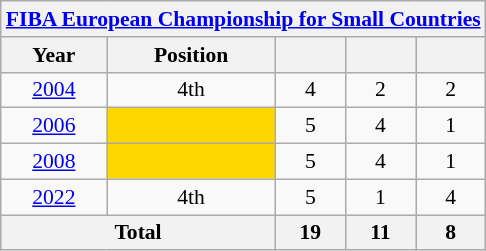<table class="wikitable" style="text-align: center;font-size:90%;">
<tr>
<th colspan=5><a href='#'>FIBA European Championship for Small Countries</a></th>
</tr>
<tr>
<th>Year</th>
<th>Position</th>
<th width=40></th>
<th width=40></th>
<th width=40></th>
</tr>
<tr>
<td> <a href='#'>2004</a></td>
<td>4th</td>
<td>4</td>
<td>2</td>
<td>2</td>
</tr>
<tr>
<td> <a href='#'>2006</a></td>
<td bgcolor=gold></td>
<td>5</td>
<td>4</td>
<td>1</td>
</tr>
<tr>
<td> <a href='#'>2008</a></td>
<td bgcolor=gold></td>
<td>5</td>
<td>4</td>
<td>1</td>
</tr>
<tr>
<td> <a href='#'>2022</a></td>
<td>4th</td>
<td>5</td>
<td>1</td>
<td>4</td>
</tr>
<tr>
<th colspan=2>Total</th>
<th>19</th>
<th>11</th>
<th>8</th>
</tr>
</table>
